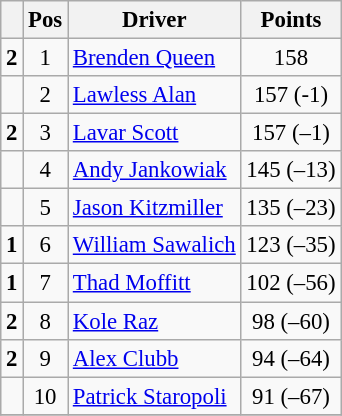<table class="wikitable" style="font-size: 95%;">
<tr>
<th></th>
<th>Pos</th>
<th>Driver</th>
<th>Points</th>
</tr>
<tr>
<td align="left"> <strong>2</strong></td>
<td style="text-align:center;">1</td>
<td><a href='#'>Brenden Queen</a></td>
<td style="text-align:center;">158</td>
</tr>
<tr>
<td align="left"></td>
<td style="text-align:center;">2</td>
<td><a href='#'>Lawless Alan</a></td>
<td style="text-align:center;">157 (-1)</td>
</tr>
<tr>
<td align="left"> <strong>2</strong></td>
<td style="text-align:center;">3</td>
<td><a href='#'>Lavar Scott</a></td>
<td style="text-align:center;">157 (–1)</td>
</tr>
<tr>
<td align="left"></td>
<td style="text-align:center;">4</td>
<td><a href='#'>Andy Jankowiak</a></td>
<td style="text-align:center;">145 (–13)</td>
</tr>
<tr>
<td align="left"></td>
<td style="text-align:center;">5</td>
<td><a href='#'>Jason Kitzmiller</a></td>
<td style="text-align:center;">135 (–23)</td>
</tr>
<tr>
<td align="left"> <strong>1</strong></td>
<td style="text-align:center;">6</td>
<td><a href='#'>William Sawalich</a></td>
<td style="text-align:center;">123 (–35)</td>
</tr>
<tr>
<td align="left"> <strong>1</strong></td>
<td style="text-align:center;">7</td>
<td><a href='#'>Thad Moffitt</a></td>
<td style="text-align:center;">102 (–56)</td>
</tr>
<tr>
<td align="left"> <strong>2</strong></td>
<td style="text-align:center;">8</td>
<td><a href='#'>Kole Raz</a></td>
<td style="text-align:center;">98 (–60)</td>
</tr>
<tr>
<td align="left"> <strong>2</strong></td>
<td style="text-align:center;">9</td>
<td><a href='#'>Alex Clubb</a></td>
<td style="text-align:center;">94 (–64)</td>
</tr>
<tr>
<td align="left"></td>
<td style="text-align:center;">10</td>
<td><a href='#'>Patrick Staropoli</a></td>
<td style="text-align:center;">91 (–67)</td>
</tr>
<tr class="sortbottom">
</tr>
</table>
